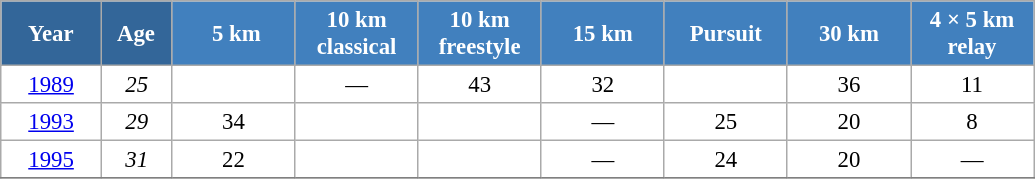<table class="wikitable" style="font-size:95%; text-align:center; border:grey solid 1px; border-collapse:collapse; background:#ffffff;">
<tr>
<th style="background-color:#369; color:white; width:60px;"> Year </th>
<th style="background-color:#369; color:white; width:40px;"> Age </th>
<th style="background-color:#4180be; color:white; width:75px;"> 5 km</th>
<th style="background-color:#4180be; color:white; width:75px;"> 10 km <br> classical </th>
<th style="background-color:#4180be; color:white; width:75px;"> 10 km <br> freestyle </th>
<th style="background-color:#4180be; color:white; width:75px;"> 15 km </th>
<th style="background-color:#4180be; color:white; width:75px;"> Pursuit </th>
<th style="background-color:#4180be; color:white; width:75px;"> 30 km </th>
<th style="background-color:#4180be; color:white; width:75px;"> 4 × 5 km <br> relay </th>
</tr>
<tr>
<td><a href='#'>1989</a></td>
<td><em>25</em></td>
<td></td>
<td>—</td>
<td>43</td>
<td>32</td>
<td></td>
<td>36</td>
<td>11</td>
</tr>
<tr>
<td><a href='#'>1993</a></td>
<td><em>29</em></td>
<td>34</td>
<td></td>
<td></td>
<td>—</td>
<td>25</td>
<td>20</td>
<td>8</td>
</tr>
<tr>
<td><a href='#'>1995</a></td>
<td><em>31</em></td>
<td>22</td>
<td></td>
<td></td>
<td>—</td>
<td>24</td>
<td>20</td>
<td>—</td>
</tr>
<tr>
</tr>
</table>
